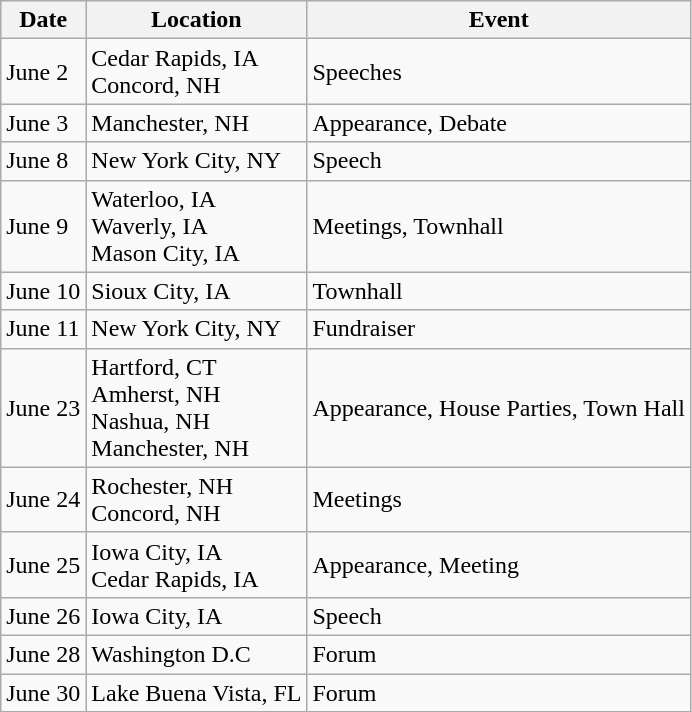<table class="wikitable">
<tr>
<th>Date</th>
<th>Location</th>
<th>Event</th>
</tr>
<tr>
<td>June 2</td>
<td>Cedar Rapids, IA <br> Concord, NH</td>
<td>Speeches</td>
</tr>
<tr>
<td>June 3</td>
<td>Manchester, NH</td>
<td>Appearance, Debate</td>
</tr>
<tr>
<td>June 8</td>
<td>New York City, NY</td>
<td>Speech</td>
</tr>
<tr>
<td>June 9</td>
<td>Waterloo, IA <br> Waverly, IA <br> Mason City, IA</td>
<td>Meetings, Townhall</td>
</tr>
<tr>
<td>June 10</td>
<td>Sioux City, IA</td>
<td>Townhall</td>
</tr>
<tr>
<td>June 11</td>
<td>New York City, NY</td>
<td>Fundraiser</td>
</tr>
<tr>
<td>June 23</td>
<td>Hartford, CT <br> Amherst, NH <br> Nashua, NH <br> Manchester, NH</td>
<td>Appearance, House Parties, Town Hall</td>
</tr>
<tr>
<td>June 24</td>
<td>Rochester, NH <br> Concord, NH</td>
<td>Meetings</td>
</tr>
<tr>
<td>June 25</td>
<td>Iowa City, IA <br> Cedar Rapids, IA</td>
<td>Appearance, Meeting</td>
</tr>
<tr>
<td>June 26</td>
<td>Iowa City, IA</td>
<td>Speech</td>
</tr>
<tr>
<td>June 28</td>
<td>Washington D.C</td>
<td>Forum</td>
</tr>
<tr>
<td>June 30</td>
<td>Lake Buena Vista, FL</td>
<td>Forum</td>
</tr>
</table>
